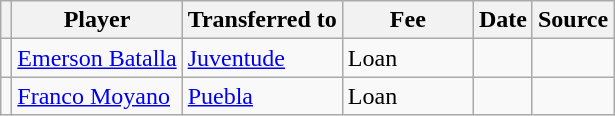<table class="wikitable plainrowheaders sortable">
<tr>
<th></th>
<th scope="col">Player</th>
<th>Transferred to</th>
<th style="width: 80px;">Fee</th>
<th scope="col">Date</th>
<th scope="col">Source</th>
</tr>
<tr>
<td align="center"></td>
<td> <a href='#'>Emerson Batalla</a></td>
<td> <a href='#'>Juventude</a></td>
<td>Loan</td>
<td></td>
<td></td>
</tr>
<tr>
<td align="center"></td>
<td> <a href='#'>Franco Moyano</a></td>
<td> <a href='#'>Puebla</a></td>
<td>Loan</td>
<td></td>
<td></td>
</tr>
</table>
